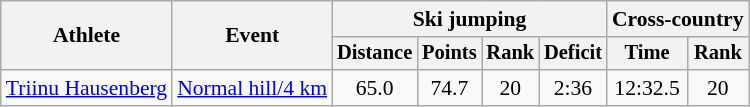<table class="wikitable" style="font-size:90%">
<tr>
<th rowspan="2">Athlete</th>
<th rowspan="2">Event</th>
<th colspan="4">Ski jumping</th>
<th colspan="2">Cross-country</th>
</tr>
<tr style="font-size:95%">
<th>Distance</th>
<th>Points</th>
<th>Rank</th>
<th>Deficit</th>
<th>Time</th>
<th>Rank</th>
</tr>
<tr align=center>
<td align=left><a href='#'>Triinu Hausenberg</a></td>
<td align=left><a href='#'>Normal hill/4 km</a></td>
<td>65.0</td>
<td>74.7</td>
<td>20</td>
<td>2:36</td>
<td>12:32.5</td>
<td>20</td>
</tr>
</table>
